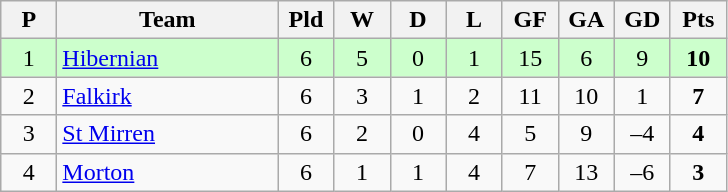<table class="wikitable" style="text-align: center;">
<tr>
<th width=30>P</th>
<th width=140>Team</th>
<th width=30>Pld</th>
<th width=30>W</th>
<th width=30>D</th>
<th width=30>L</th>
<th width=30>GF</th>
<th width=30>GA</th>
<th width=30>GD</th>
<th width=30>Pts</th>
</tr>
<tr style="background:#ccffcc;">
<td>1</td>
<td align=left><a href='#'>Hibernian</a></td>
<td>6</td>
<td>5</td>
<td>0</td>
<td>1</td>
<td>15</td>
<td>6</td>
<td>9</td>
<td><strong>10</strong></td>
</tr>
<tr>
<td>2</td>
<td align=left><a href='#'>Falkirk</a></td>
<td>6</td>
<td>3</td>
<td>1</td>
<td>2</td>
<td>11</td>
<td>10</td>
<td>1</td>
<td><strong>7</strong></td>
</tr>
<tr>
<td>3</td>
<td align=left><a href='#'>St Mirren</a></td>
<td>6</td>
<td>2</td>
<td>0</td>
<td>4</td>
<td>5</td>
<td>9</td>
<td>–4</td>
<td><strong>4</strong></td>
</tr>
<tr>
<td>4</td>
<td align=left><a href='#'>Morton</a></td>
<td>6</td>
<td>1</td>
<td>1</td>
<td>4</td>
<td>7</td>
<td>13</td>
<td>–6</td>
<td><strong>3</strong></td>
</tr>
</table>
